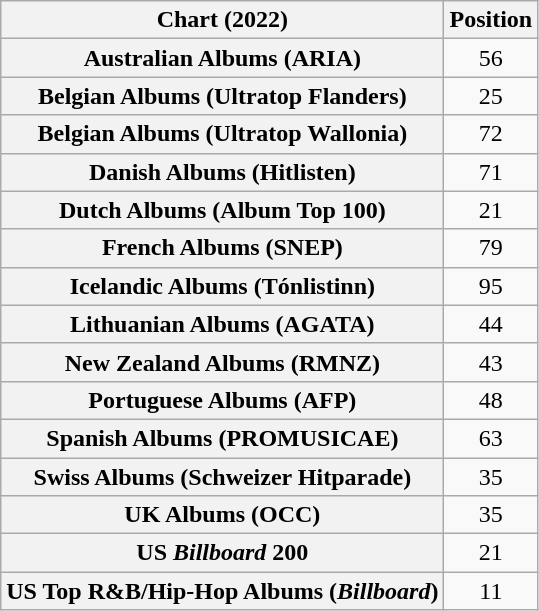<table class="wikitable sortable plainrowheaders" style="text-align:center">
<tr>
<th scope="col">Chart (2022)</th>
<th scope="col">Position</th>
</tr>
<tr>
<th scope="row">Australian Albums (ARIA)</th>
<td>56</td>
</tr>
<tr>
<th scope="row">Belgian Albums (Ultratop Flanders)</th>
<td>25</td>
</tr>
<tr>
<th scope="row">Belgian Albums (Ultratop Wallonia)</th>
<td>72</td>
</tr>
<tr>
<th scope="row">Danish Albums (Hitlisten)</th>
<td>71</td>
</tr>
<tr>
<th scope="row">Dutch Albums (Album Top 100)</th>
<td>21</td>
</tr>
<tr>
<th scope="row">French Albums (SNEP)</th>
<td>79</td>
</tr>
<tr>
<th scope="row">Icelandic Albums (Tónlistinn)</th>
<td>95</td>
</tr>
<tr>
<th scope="row">Lithuanian Albums (AGATA)</th>
<td>44</td>
</tr>
<tr>
<th scope="row">New Zealand Albums (RMNZ)</th>
<td>43</td>
</tr>
<tr>
<th scope="row">Portuguese Albums (AFP)</th>
<td>48</td>
</tr>
<tr>
<th scope="row">Spanish Albums (PROMUSICAE)</th>
<td>63</td>
</tr>
<tr>
<th scope="row">Swiss Albums (Schweizer Hitparade)</th>
<td>35</td>
</tr>
<tr>
<th scope="row">UK Albums (OCC)</th>
<td>35</td>
</tr>
<tr>
<th scope="row">US <em>Billboard</em> 200</th>
<td>21</td>
</tr>
<tr>
<th scope="row">US Top R&B/Hip-Hop Albums (<em>Billboard</em>)</th>
<td>11</td>
</tr>
</table>
